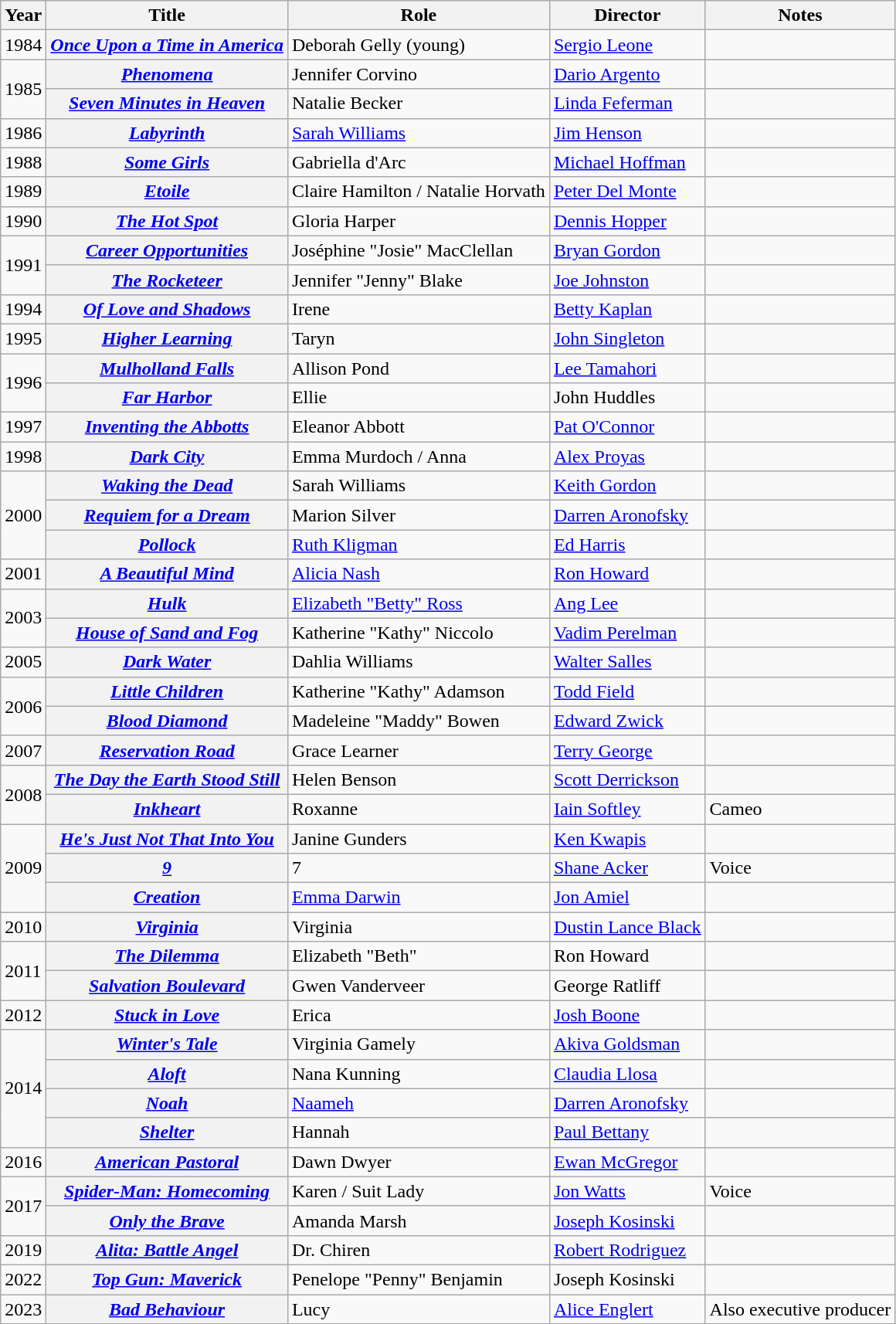<table class="wikitable plainrowheaders sortable">
<tr>
<th>Year</th>
<th>Title</th>
<th>Role</th>
<th>Director</th>
<th class="unsortable">Notes</th>
</tr>
<tr>
<td>1984</td>
<th scope="row"><em><a href='#'>Once Upon a Time in America</a></em></th>
<td>Deborah Gelly (young)</td>
<td><a href='#'>Sergio Leone</a></td>
<td></td>
</tr>
<tr>
<td rowspan="2">1985</td>
<th scope="row"><em><a href='#'>Phenomena</a></em></th>
<td>Jennifer Corvino</td>
<td><a href='#'>Dario Argento</a></td>
<td></td>
</tr>
<tr>
<th scope="row"><em><a href='#'>Seven Minutes in Heaven</a></em></th>
<td>Natalie Becker</td>
<td><a href='#'>Linda Feferman</a></td>
<td></td>
</tr>
<tr>
<td>1986</td>
<th scope="row"><em><a href='#'>Labyrinth</a></em></th>
<td><a href='#'>Sarah Williams</a></td>
<td><a href='#'>Jim Henson</a></td>
<td></td>
</tr>
<tr>
<td>1988</td>
<th scope="row"><em><a href='#'>Some Girls</a></em></th>
<td>Gabriella d'Arc</td>
<td><a href='#'>Michael Hoffman</a></td>
<td></td>
</tr>
<tr>
<td>1989</td>
<th scope="row"><em><a href='#'>Etoile</a></em></th>
<td>Claire Hamilton / Natalie Horvath</td>
<td><a href='#'>Peter Del Monte</a></td>
<td></td>
</tr>
<tr>
<td>1990</td>
<th scope="row"><em><a href='#'>The Hot Spot</a></em></th>
<td>Gloria Harper</td>
<td><a href='#'>Dennis Hopper</a></td>
<td></td>
</tr>
<tr>
<td rowspan="2">1991</td>
<th scope="row"><em><a href='#'>Career Opportunities</a></em></th>
<td>Joséphine "Josie" MacClellan</td>
<td><a href='#'>Bryan Gordon</a></td>
<td></td>
</tr>
<tr>
<th scope="row"><em><a href='#'>The Rocketeer</a></em></th>
<td>Jennifer "Jenny" Blake</td>
<td><a href='#'>Joe Johnston</a></td>
<td></td>
</tr>
<tr>
<td>1994</td>
<th scope="row"><em><a href='#'>Of Love and Shadows</a></em></th>
<td>Irene</td>
<td><a href='#'>Betty Kaplan</a></td>
<td></td>
</tr>
<tr>
<td>1995</td>
<th scope="row"><em><a href='#'>Higher Learning</a></em></th>
<td>Taryn</td>
<td><a href='#'>John Singleton</a></td>
<td></td>
</tr>
<tr>
<td rowspan="2">1996</td>
<th scope="row"><em><a href='#'>Mulholland Falls</a></em></th>
<td>Allison Pond</td>
<td><a href='#'>Lee Tamahori</a></td>
<td></td>
</tr>
<tr>
<th scope="row"><em><a href='#'>Far Harbor</a></em></th>
<td>Ellie</td>
<td>John Huddles</td>
<td></td>
</tr>
<tr>
<td>1997</td>
<th scope="row"><em><a href='#'>Inventing the Abbotts</a></em></th>
<td>Eleanor Abbott</td>
<td><a href='#'>Pat O'Connor</a></td>
<td></td>
</tr>
<tr>
<td>1998</td>
<th scope="row"><em><a href='#'>Dark City</a></em></th>
<td>Emma Murdoch / Anna</td>
<td><a href='#'>Alex Proyas</a></td>
<td></td>
</tr>
<tr>
<td rowspan="3">2000</td>
<th scope="row"><em><a href='#'>Waking the Dead</a></em></th>
<td>Sarah Williams</td>
<td><a href='#'>Keith Gordon</a></td>
<td></td>
</tr>
<tr>
<th scope="row"><em><a href='#'>Requiem for a Dream</a></em></th>
<td>Marion Silver</td>
<td><a href='#'>Darren Aronofsky</a></td>
<td></td>
</tr>
<tr>
<th scope="row"><em><a href='#'>Pollock</a></em></th>
<td><a href='#'>Ruth Kligman</a></td>
<td><a href='#'>Ed Harris</a></td>
<td></td>
</tr>
<tr>
<td>2001</td>
<th scope="row"><em><a href='#'>A Beautiful Mind</a></em></th>
<td><a href='#'>Alicia Nash</a></td>
<td><a href='#'>Ron Howard</a></td>
<td></td>
</tr>
<tr>
<td rowspan="2">2003</td>
<th scope="row"><em><a href='#'>Hulk</a></em></th>
<td><a href='#'>Elizabeth "Betty" Ross</a></td>
<td><a href='#'>Ang Lee</a></td>
<td></td>
</tr>
<tr>
<th scope="row"><em><a href='#'>House of Sand and Fog</a></em></th>
<td>Katherine "Kathy" Niccolo</td>
<td><a href='#'>Vadim Perelman</a></td>
<td></td>
</tr>
<tr>
<td>2005</td>
<th scope="row"><em><a href='#'>Dark Water</a></em></th>
<td>Dahlia Williams</td>
<td><a href='#'>Walter Salles</a></td>
<td></td>
</tr>
<tr>
<td rowspan="2">2006</td>
<th scope="row"><em><a href='#'>Little Children</a></em></th>
<td>Katherine "Kathy" Adamson</td>
<td><a href='#'>Todd Field</a></td>
<td></td>
</tr>
<tr>
<th scope="row"><em><a href='#'>Blood Diamond</a></em></th>
<td>Madeleine "Maddy" Bowen</td>
<td><a href='#'>Edward Zwick</a></td>
<td></td>
</tr>
<tr>
<td>2007</td>
<th scope="row"><em><a href='#'>Reservation Road</a></em></th>
<td>Grace Learner</td>
<td><a href='#'>Terry George</a></td>
<td></td>
</tr>
<tr>
<td rowspan="2">2008</td>
<th scope="row"><em><a href='#'>The Day the Earth Stood Still</a></em></th>
<td>Helen Benson</td>
<td><a href='#'>Scott Derrickson</a></td>
<td></td>
</tr>
<tr>
<th scope="row"><em><a href='#'>Inkheart</a></em></th>
<td>Roxanne</td>
<td><a href='#'>Iain Softley</a></td>
<td>Cameo</td>
</tr>
<tr>
<td rowspan="3">2009</td>
<th scope="row"><em><a href='#'>He's Just Not That Into You</a></em></th>
<td>Janine Gunders</td>
<td><a href='#'>Ken Kwapis</a></td>
<td></td>
</tr>
<tr>
<th scope="row"><em><a href='#'>9</a></em></th>
<td>7</td>
<td><a href='#'>Shane Acker</a></td>
<td>Voice</td>
</tr>
<tr>
<th scope="row"><em><a href='#'>Creation</a></em></th>
<td><a href='#'>Emma Darwin</a></td>
<td><a href='#'>Jon Amiel</a></td>
<td></td>
</tr>
<tr>
<td>2010</td>
<th scope="row"><em><a href='#'>Virginia</a></em></th>
<td>Virginia</td>
<td><a href='#'>Dustin Lance Black</a></td>
<td></td>
</tr>
<tr>
<td rowspan="2">2011</td>
<th scope="row"><em><a href='#'>The Dilemma</a></em></th>
<td>Elizabeth "Beth"</td>
<td>Ron Howard</td>
<td></td>
</tr>
<tr>
<th scope="row"><em><a href='#'>Salvation Boulevard</a></em></th>
<td>Gwen Vanderveer</td>
<td>George Ratliff</td>
<td></td>
</tr>
<tr>
<td>2012</td>
<th scope="row"><em><a href='#'>Stuck in Love</a></em></th>
<td>Erica</td>
<td><a href='#'>Josh Boone</a></td>
<td></td>
</tr>
<tr>
<td rowspan="4">2014</td>
<th scope="row"><em><a href='#'>Winter's Tale</a></em></th>
<td>Virginia Gamely</td>
<td><a href='#'>Akiva Goldsman</a></td>
<td></td>
</tr>
<tr>
<th scope="row"><em><a href='#'>Aloft</a></em></th>
<td>Nana Kunning</td>
<td><a href='#'>Claudia Llosa</a></td>
<td></td>
</tr>
<tr>
<th scope="row"><em><a href='#'>Noah</a></em></th>
<td><a href='#'>Naameh</a></td>
<td><a href='#'>Darren Aronofsky</a></td>
<td></td>
</tr>
<tr>
<th scope="row"><em><a href='#'>Shelter</a></em></th>
<td>Hannah</td>
<td><a href='#'>Paul Bettany</a></td>
<td></td>
</tr>
<tr>
<td>2016</td>
<th scope="row"><em><a href='#'>American Pastoral</a></em></th>
<td>Dawn Dwyer</td>
<td><a href='#'>Ewan McGregor</a></td>
<td></td>
</tr>
<tr>
<td rowspan="2">2017</td>
<th scope="row"><em><a href='#'>Spider-Man: Homecoming</a></em></th>
<td>Karen / Suit Lady</td>
<td><a href='#'>Jon Watts</a></td>
<td>Voice</td>
</tr>
<tr>
<th scope="row"><em><a href='#'>Only the Brave</a></em></th>
<td>Amanda Marsh</td>
<td><a href='#'>Joseph Kosinski</a></td>
<td></td>
</tr>
<tr>
<td>2019</td>
<th scope="row"><em><a href='#'>Alita: Battle Angel</a></em></th>
<td>Dr. Chiren</td>
<td><a href='#'>Robert Rodriguez</a></td>
<td></td>
</tr>
<tr>
<td>2022</td>
<th scope="row"><em><a href='#'>Top Gun: Maverick</a></em></th>
<td>Penelope "Penny" Benjamin</td>
<td>Joseph Kosinski</td>
<td></td>
</tr>
<tr>
<td>2023</td>
<th scope="row"><em><a href='#'>Bad Behaviour</a></em></th>
<td>Lucy</td>
<td><a href='#'>Alice Englert</a></td>
<td>Also executive producer</td>
</tr>
</table>
